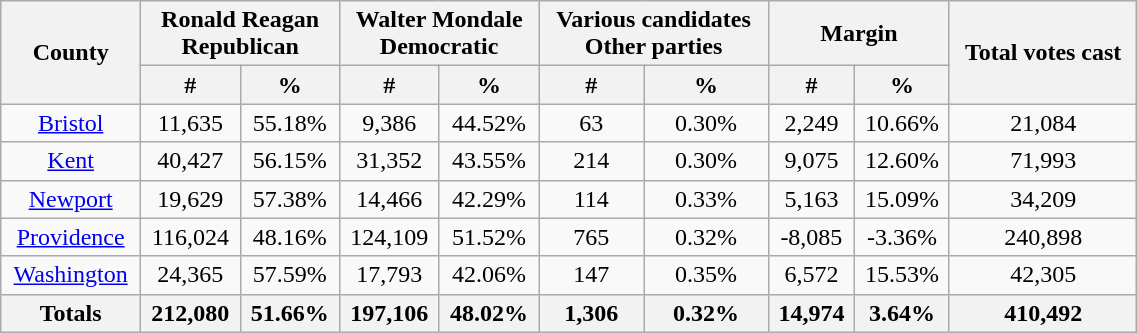<table width="60%"  class="wikitable sortable" style="text-align:center">
<tr>
<th style="text-align:center;" rowspan="2">County</th>
<th style="text-align:center;" colspan="2">Ronald Reagan<br>Republican</th>
<th style="text-align:center;" colspan="2">Walter Mondale<br>Democratic</th>
<th style="text-align:center;" colspan="2">Various candidates<br>Other parties</th>
<th style="text-align:center;" colspan="2">Margin</th>
<th style="text-align:center;" rowspan="2">Total votes cast</th>
</tr>
<tr>
<th style="text-align:center;" data-sort-type="number">#</th>
<th style="text-align:center;" data-sort-type="number">%</th>
<th style="text-align:center;" data-sort-type="number">#</th>
<th style="text-align:center;" data-sort-type="number">%</th>
<th style="text-align:center;" data-sort-type="number">#</th>
<th style="text-align:center;" data-sort-type="number">%</th>
<th style="text-align:center;" data-sort-type="number">#</th>
<th style="text-align:center;" data-sort-type="number">%</th>
</tr>
<tr style="text-align:center;">
<td><a href='#'>Bristol</a></td>
<td>11,635</td>
<td>55.18%</td>
<td>9,386</td>
<td>44.52%</td>
<td>63</td>
<td>0.30%</td>
<td>2,249</td>
<td>10.66%</td>
<td>21,084</td>
</tr>
<tr style="text-align:center;">
<td><a href='#'>Kent</a></td>
<td>40,427</td>
<td>56.15%</td>
<td>31,352</td>
<td>43.55%</td>
<td>214</td>
<td>0.30%</td>
<td>9,075</td>
<td>12.60%</td>
<td>71,993</td>
</tr>
<tr style="text-align:center;">
<td><a href='#'>Newport</a></td>
<td>19,629</td>
<td>57.38%</td>
<td>14,466</td>
<td>42.29%</td>
<td>114</td>
<td>0.33%</td>
<td>5,163</td>
<td>15.09%</td>
<td>34,209</td>
</tr>
<tr style="text-align:center;">
<td><a href='#'>Providence</a></td>
<td>116,024</td>
<td>48.16%</td>
<td>124,109</td>
<td>51.52%</td>
<td>765</td>
<td>0.32%</td>
<td>-8,085</td>
<td>-3.36%</td>
<td>240,898</td>
</tr>
<tr style="text-align:center;">
<td><a href='#'>Washington</a></td>
<td>24,365</td>
<td>57.59%</td>
<td>17,793</td>
<td>42.06%</td>
<td>147</td>
<td>0.35%</td>
<td>6,572</td>
<td>15.53%</td>
<td>42,305</td>
</tr>
<tr>
<th>Totals</th>
<th>212,080</th>
<th>51.66%</th>
<th>197,106</th>
<th>48.02%</th>
<th>1,306</th>
<th>0.32%</th>
<th>14,974</th>
<th>3.64%</th>
<th>410,492</th>
</tr>
</table>
